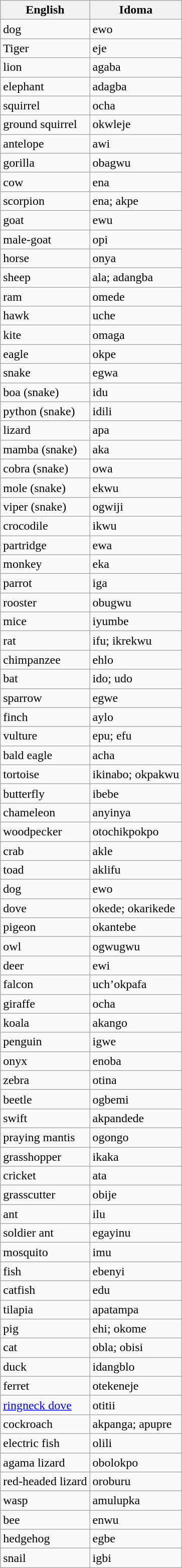<table class="wikitable sortable">
<tr>
<th>English</th>
<th>Idoma</th>
</tr>
<tr>
<td>dog</td>
<td>ewo</td>
</tr>
<tr>
<td>Tiger</td>
<td>eje</td>
</tr>
<tr>
<td>lion</td>
<td>agaba</td>
</tr>
<tr>
<td>elephant</td>
<td>adagba</td>
</tr>
<tr>
<td>squirrel</td>
<td>ocha</td>
</tr>
<tr>
<td>ground squirrel</td>
<td>okwleje</td>
</tr>
<tr>
<td>antelope</td>
<td>awi</td>
</tr>
<tr>
<td>gorilla</td>
<td>obagwu</td>
</tr>
<tr>
<td>cow</td>
<td>ena</td>
</tr>
<tr>
<td>scorpion</td>
<td>ena; akpe</td>
</tr>
<tr>
<td>goat</td>
<td>ewu</td>
</tr>
<tr>
<td>male-goat</td>
<td>opi</td>
</tr>
<tr>
<td>horse</td>
<td>onya</td>
</tr>
<tr>
<td>sheep</td>
<td>ala; adangba</td>
</tr>
<tr>
<td>ram</td>
<td>omede</td>
</tr>
<tr>
<td>hawk</td>
<td>uche</td>
</tr>
<tr>
<td>kite</td>
<td>omaga</td>
</tr>
<tr>
<td>eagle</td>
<td>okpe</td>
</tr>
<tr>
<td>snake</td>
<td>egwa</td>
</tr>
<tr>
<td>boa (snake)</td>
<td>idu</td>
</tr>
<tr>
<td>python (snake)</td>
<td>idili</td>
</tr>
<tr>
<td>lizard</td>
<td>apa</td>
</tr>
<tr>
<td>mamba (snake)</td>
<td>aka</td>
</tr>
<tr>
<td>cobra (snake)</td>
<td>owa</td>
</tr>
<tr>
<td>mole (snake)</td>
<td>ekwu</td>
</tr>
<tr>
<td>viper (snake)</td>
<td>ogwiji</td>
</tr>
<tr>
<td>crocodile</td>
<td>ikwu</td>
</tr>
<tr>
<td>partridge</td>
<td>ewa</td>
</tr>
<tr>
<td>monkey</td>
<td>eka</td>
</tr>
<tr>
<td>parrot</td>
<td>iga</td>
</tr>
<tr>
<td>rooster</td>
<td>obugwu</td>
</tr>
<tr>
<td>mice</td>
<td>iyumbe</td>
</tr>
<tr>
<td>rat</td>
<td>ifu; ikrekwu</td>
</tr>
<tr>
<td>chimpanzee</td>
<td>ehlo</td>
</tr>
<tr>
<td>bat</td>
<td>ido; udo</td>
</tr>
<tr>
<td>sparrow</td>
<td>egwe</td>
</tr>
<tr>
<td>finch</td>
<td>aylo</td>
</tr>
<tr>
<td>vulture</td>
<td>epu; efu</td>
</tr>
<tr>
<td>bald eagle</td>
<td>acha</td>
</tr>
<tr>
<td>tortoise</td>
<td>ikinabo; okpakwu</td>
</tr>
<tr>
<td>butterfly</td>
<td>ibebe</td>
</tr>
<tr>
<td>chameleon</td>
<td>anyinya</td>
</tr>
<tr>
<td>woodpecker</td>
<td>otochikpokpo</td>
</tr>
<tr>
<td>crab</td>
<td>akle</td>
</tr>
<tr>
<td>toad</td>
<td>aklifu</td>
</tr>
<tr>
<td>dog</td>
<td>ewo</td>
</tr>
<tr>
<td>dove</td>
<td>okede; okarikede</td>
</tr>
<tr>
<td>pigeon</td>
<td>okantebe</td>
</tr>
<tr>
<td>owl</td>
<td>ogwugwu</td>
</tr>
<tr>
<td>deer</td>
<td>ewi</td>
</tr>
<tr>
<td>falcon</td>
<td>uch’okpafa</td>
</tr>
<tr>
<td>giraffe</td>
<td>ocha</td>
</tr>
<tr>
<td>koala</td>
<td>akango</td>
</tr>
<tr>
<td>penguin</td>
<td>igwe</td>
</tr>
<tr>
<td>onyx</td>
<td>enoba</td>
</tr>
<tr>
<td>zebra</td>
<td>otina</td>
</tr>
<tr>
<td>beetle</td>
<td>ogbemi</td>
</tr>
<tr>
<td>swift</td>
<td>akpandede</td>
</tr>
<tr>
<td>praying mantis</td>
<td>ogongo</td>
</tr>
<tr>
<td>grasshopper</td>
<td>ikaka</td>
</tr>
<tr>
<td>cricket</td>
<td>ata</td>
</tr>
<tr>
<td>grasscutter</td>
<td>obije</td>
</tr>
<tr>
<td>ant</td>
<td>ilu</td>
</tr>
<tr>
<td>soldier ant</td>
<td>egayinu</td>
</tr>
<tr>
<td>mosquito</td>
<td>imu</td>
</tr>
<tr>
<td>fish</td>
<td>ebenyi</td>
</tr>
<tr>
<td>catfish</td>
<td>edu</td>
</tr>
<tr>
<td>tilapia</td>
<td>apatampa</td>
</tr>
<tr>
<td>pig</td>
<td>ehi; okome</td>
</tr>
<tr>
<td>cat</td>
<td>obla; obisi</td>
</tr>
<tr>
<td>duck</td>
<td>idangblo</td>
</tr>
<tr>
<td>ferret</td>
<td>otekeneje</td>
</tr>
<tr>
<td><a href='#'>ringneck dove</a></td>
<td>otitii</td>
</tr>
<tr>
<td>cockroach</td>
<td>akpanga; apupre</td>
</tr>
<tr>
<td>electric fish</td>
<td>olili</td>
</tr>
<tr>
<td>agama lizard</td>
<td>obolokpo</td>
</tr>
<tr>
<td>red-headed lizard</td>
<td>oroburu</td>
</tr>
<tr>
<td>wasp</td>
<td>amulupka</td>
</tr>
<tr>
<td>bee</td>
<td>enwu</td>
</tr>
<tr>
<td>hedgehog</td>
<td>egbe</td>
</tr>
<tr>
<td>snail</td>
<td>igbi</td>
</tr>
</table>
